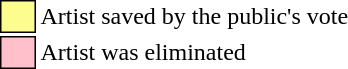<table class="toccolours" style="font-size: 100%; white-space: nowrap">
<tr>
<td style="background:#fdfc8f; border:1px solid black">     </td>
<td>Artist saved by the public's vote</td>
</tr>
<tr>
<td style="background: pink; border:1px solid black">     </td>
<td>Artist was eliminated</td>
</tr>
</table>
